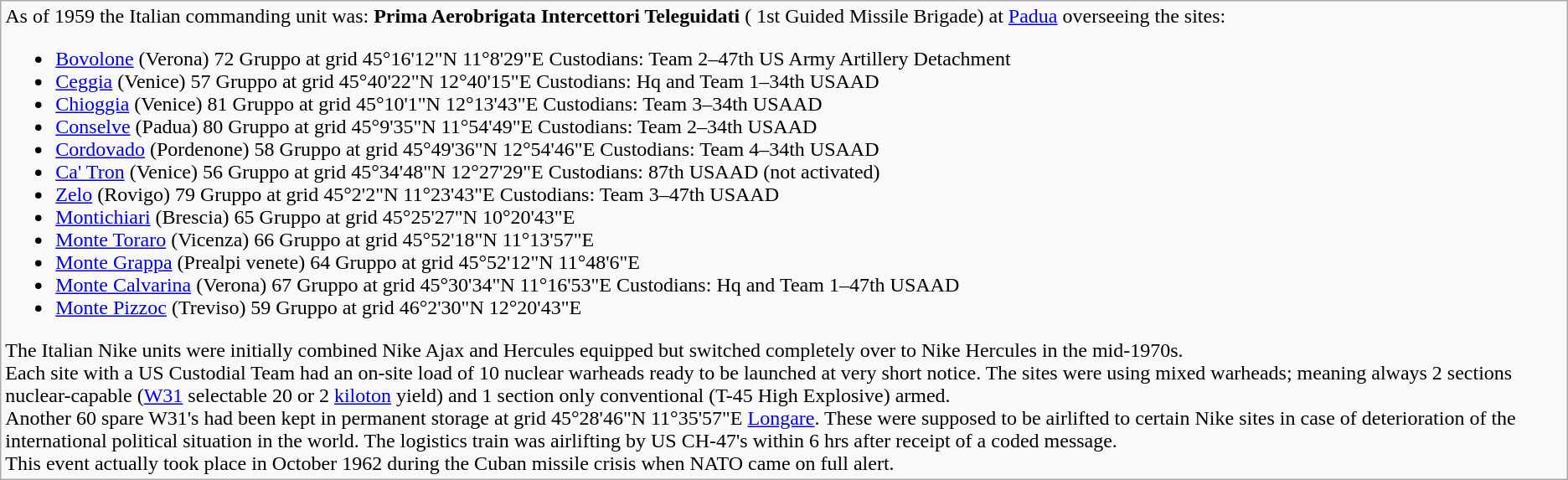<table class="wikitable borderless">
<tr valign="top">
<td>As of 1959 the Italian commanding unit was: <strong>Prima Aerobrigata Intercettori Teleguidati</strong> ( 1st Guided Missile Brigade) at <a href='#'>Padua</a> overseeing the sites:<br><ul><li><a href='#'>Bovolone</a> (Verona) 72 Gruppo at grid 45°16'12"N 11°8'29"E Custodians: Team 2–47th US Army Artillery Detachment</li><li><a href='#'>Ceggia</a> (Venice) 57 Gruppo at grid 45°40'22"N 12°40'15"E Custodians: Hq and Team 1–34th USAAD</li><li><a href='#'>Chioggia</a> (Venice) 81 Gruppo at grid 45°10'1"N 12°13'43"E Custodians: Team 3–34th USAAD</li><li><a href='#'>Conselve</a> (Padua) 80 Gruppo at grid 45°9'35"N 11°54'49"E Custodians: Team 2–34th USAAD</li><li><a href='#'>Cordovado</a> (Pordenone) 58 Gruppo at grid 45°49'36"N 12°54'46"E Custodians: Team 4–34th USAAD</li><li><a href='#'>Ca' Tron</a> (Venice) 56 Gruppo at grid 45°34'48"N 12°27'29"E Custodians: 87th USAAD (not activated)</li><li><a href='#'>Zelo</a> (Rovigo) 79 Gruppo at grid 45°2'2"N 11°23'43"E Custodians: Team 3–47th USAAD</li><li><a href='#'>Montichiari</a> (Brescia) 65 Gruppo at grid 45°25'27"N 10°20'43"E</li><li><a href='#'>Monte Toraro</a> (Vicenza) 66 Gruppo at grid 45°52'18"N 11°13'57"E</li><li><a href='#'>Monte Grappa</a> (Prealpi venete) 64 Gruppo at grid 45°52'12"N 11°48'6"E</li><li><a href='#'>Monte Calvarina</a> (Verona) 67 Gruppo at grid 45°30'34"N 11°16'53"E Custodians: Hq and Team 1–47th USAAD</li><li><a href='#'>Monte Pizzoc</a> (Treviso) 59 Gruppo at grid 46°2'30"N 12°20'43"E</li></ul>The Italian Nike units were initially combined Nike Ajax and Hercules equipped but switched completely over to Nike Hercules in the mid-1970s.<br>Each site with a US Custodial Team had an on-site load of 10 nuclear warheads ready to be launched at very short notice. The sites were using mixed warheads; meaning always 2 sections nuclear-capable (<a href='#'>W31</a> selectable 20 or 2 <a href='#'>kiloton</a> yield) and 1 section only conventional (T-45 High Explosive) armed.<br>Another 60 spare W31's had been kept in permanent storage at grid 45°28'46"N 11°35'57"E <a href='#'>Longare</a>. These were supposed to be airlifted to certain Nike sites in case of deterioration of the international political situation in the world.  The logistics train was airlifting by US CH-47's within 6 hrs after receipt of a coded message.<br>This event actually took place in October 1962 during the Cuban missile crisis when NATO came on full alert.</td>
</tr>
</table>
